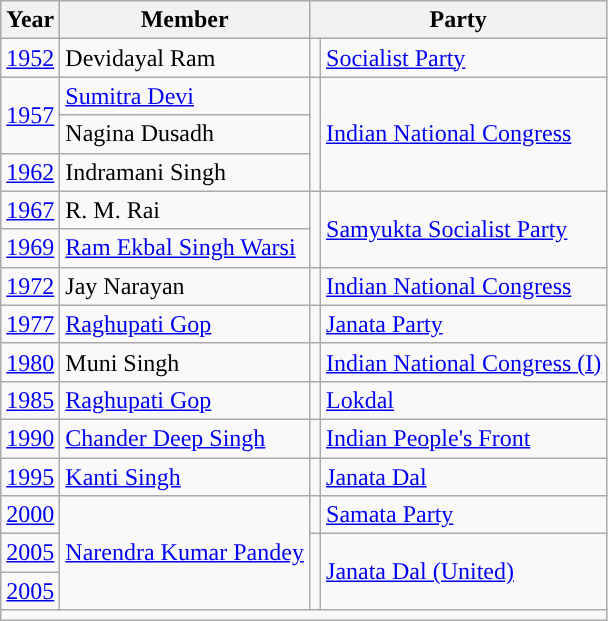<table class="wikitable">
<tr>
<th>Year</th>
<th>Member</th>
<th colspan="2">Party</th>
</tr>
<tr>
<td><a href='#'>1952</a></td>
<td>Devidayal Ram</td>
<td style="background-color: "></td>
<td><a href='#'>Socialist Party</a></td>
</tr>
<tr>
<td rowspan="2"><a href='#'>1957</a></td>
<td><a href='#'>Sumitra Devi</a></td>
<td rowspan="3" style="background-color: "></td>
<td rowspan="3"><a href='#'>Indian National Congress</a></td>
</tr>
<tr>
<td>Nagina Dusadh</td>
</tr>
<tr>
<td><a href='#'>1962</a></td>
<td>Indramani Singh</td>
</tr>
<tr>
<td><a href='#'>1967</a></td>
<td>R. M. Rai</td>
<td rowspan="2" style="background-color: "></td>
<td rowspan="2"><a href='#'>Samyukta Socialist Party</a></td>
</tr>
<tr>
<td><a href='#'>1969</a></td>
<td><a href='#'>Ram Ekbal Singh Warsi</a></td>
</tr>
<tr>
<td><a href='#'>1972</a></td>
<td>Jay Narayan</td>
<td style="background-color: "></td>
<td><a href='#'>Indian National Congress</a></td>
</tr>
<tr>
<td><a href='#'>1977</a></td>
<td><a href='#'>Raghupati Gop</a></td>
<td style="background-color: "></td>
<td><a href='#'>Janata Party</a></td>
</tr>
<tr>
<td><a href='#'>1980</a></td>
<td>Muni Singh</td>
<td style="background-color: "></td>
<td><a href='#'>Indian National Congress (I)</a></td>
</tr>
<tr>
<td><a href='#'>1985</a></td>
<td><a href='#'>Raghupati Gop</a></td>
<td style="background-color: "></td>
<td><a href='#'>Lokdal</a></td>
</tr>
<tr>
<td><a href='#'>1990</a></td>
<td><a href='#'>Chander Deep Singh</a></td>
<td style="background-color: "></td>
<td><a href='#'>Indian People's Front</a></td>
</tr>
<tr>
<td><a href='#'>1995</a></td>
<td><a href='#'>Kanti Singh</a></td>
<td style="background-color: "></td>
<td><a href='#'>Janata Dal</a></td>
</tr>
<tr>
<td><a href='#'>2000</a></td>
<td rowspan="3"><a href='#'>Narendra Kumar Pandey</a></td>
<td style="background-color: "></td>
<td><a href='#'>Samata Party</a></td>
</tr>
<tr>
<td><a href='#'>2005</a></td>
<td rowspan="2" style="background-color: "></td>
<td rowspan="2"><a href='#'>Janata Dal (United)</a></td>
</tr>
<tr>
<td><a href='#'>2005</a></td>
</tr>
<tr>
<td colspan="4"></td>
</tr>
</table>
